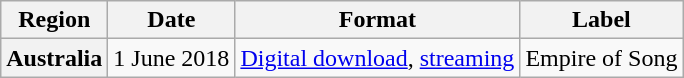<table class="wikitable plainrowheaders">
<tr>
<th scope="col">Region</th>
<th scope="col">Date</th>
<th scope="col">Format</th>
<th scope="col">Label</th>
</tr>
<tr>
<th scope="row">Australia</th>
<td>1 June 2018</td>
<td><a href='#'>Digital download</a>, <a href='#'>streaming</a></td>
<td>Empire of Song</td>
</tr>
</table>
